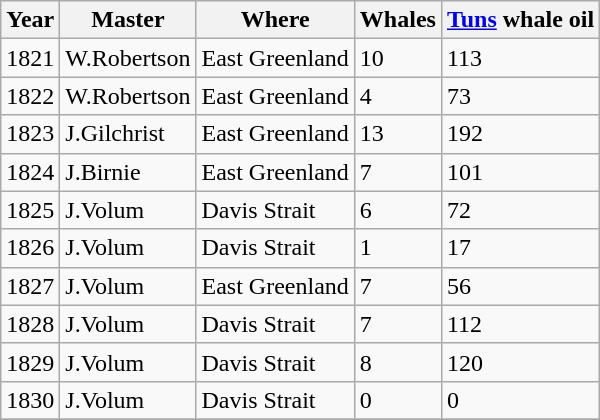<table class="sortable wikitable">
<tr>
<th>Year</th>
<th>Master</th>
<th>Where</th>
<th>Whales</th>
<th><a href='#'>Tuns</a> whale oil</th>
</tr>
<tr>
<td>1821</td>
<td>W.Robertson</td>
<td>East Greenland</td>
<td>10</td>
<td>113</td>
</tr>
<tr>
<td>1822</td>
<td>W.Robertson</td>
<td>East Greenland</td>
<td>4</td>
<td>73</td>
</tr>
<tr>
<td>1823</td>
<td>J.Gilchrist</td>
<td>East Greenland</td>
<td>13</td>
<td>192</td>
</tr>
<tr>
<td>1824</td>
<td>J.Birnie</td>
<td>East Greenland</td>
<td>7</td>
<td>101</td>
</tr>
<tr>
<td>1825</td>
<td>J.Volum</td>
<td>Davis Strait</td>
<td>6</td>
<td>72</td>
</tr>
<tr>
<td>1826</td>
<td>J.Volum</td>
<td>Davis Strait</td>
<td>1</td>
<td>17</td>
</tr>
<tr>
<td>1827</td>
<td>J.Volum</td>
<td>East Greenland</td>
<td>7</td>
<td>56</td>
</tr>
<tr>
<td>1828</td>
<td>J.Volum</td>
<td>Davis Strait</td>
<td>7</td>
<td>112</td>
</tr>
<tr>
<td>1829</td>
<td>J.Volum</td>
<td>Davis Strait</td>
<td>8</td>
<td>120</td>
</tr>
<tr>
<td>1830</td>
<td>J.Volum</td>
<td>Davis Strait</td>
<td>0</td>
<td>0</td>
</tr>
<tr>
</tr>
</table>
